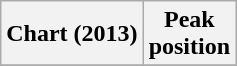<table class="wikitable plainrowheaders">
<tr>
<th scope="col">Chart (2013)</th>
<th scope="col">Peak<br> position</th>
</tr>
<tr>
</tr>
</table>
